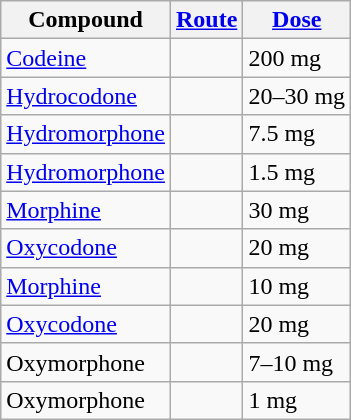<table class="wikitable">
<tr>
<th>Compound</th>
<th><a href='#'>Route</a></th>
<th><a href='#'>Dose</a></th>
</tr>
<tr>
<td><a href='#'>Codeine</a></td>
<td></td>
<td>200 mg</td>
</tr>
<tr>
<td><a href='#'>Hydrocodone</a></td>
<td></td>
<td>20–30 mg</td>
</tr>
<tr>
<td><a href='#'>Hydromorphone</a></td>
<td></td>
<td>7.5 mg</td>
</tr>
<tr>
<td><a href='#'>Hydromorphone</a></td>
<td></td>
<td>1.5 mg</td>
</tr>
<tr>
<td><a href='#'>Morphine</a></td>
<td></td>
<td>30 mg</td>
</tr>
<tr>
<td><a href='#'>Oxycodone</a></td>
<td></td>
<td>20 mg</td>
</tr>
<tr>
<td><a href='#'>Morphine</a></td>
<td></td>
<td>10 mg</td>
</tr>
<tr>
<td><a href='#'>Oxycodone</a></td>
<td></td>
<td>20 mg</td>
</tr>
<tr>
<td>Oxymorphone</td>
<td></td>
<td>7–10 mg</td>
</tr>
<tr>
<td>Oxymorphone</td>
<td></td>
<td>1 mg</td>
</tr>
</table>
